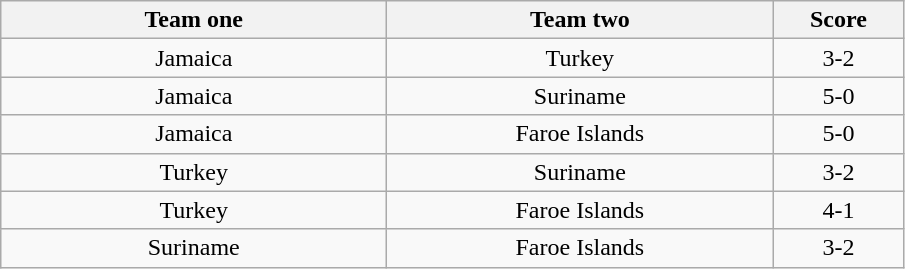<table class="wikitable" style="text-align: center">
<tr>
<th width=250>Team one</th>
<th width=250>Team two</th>
<th width=80>Score</th>
</tr>
<tr>
<td> Jamaica</td>
<td> Turkey</td>
<td>3-2</td>
</tr>
<tr>
<td> Jamaica</td>
<td> Suriname</td>
<td>5-0</td>
</tr>
<tr>
<td> Jamaica</td>
<td> Faroe Islands</td>
<td>5-0</td>
</tr>
<tr>
<td> Turkey</td>
<td> Suriname</td>
<td>3-2</td>
</tr>
<tr>
<td> Turkey</td>
<td> Faroe Islands</td>
<td>4-1</td>
</tr>
<tr>
<td> Suriname</td>
<td> Faroe Islands</td>
<td>3-2</td>
</tr>
</table>
